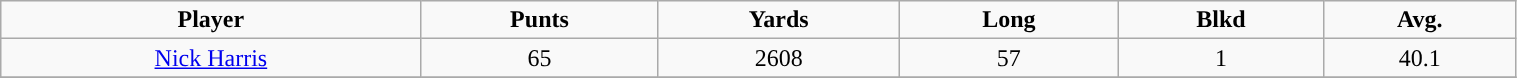<table class="wikitable" width="80%">
<tr align="center">
<td><strong>Player</strong></td>
<td><strong>Punts</strong></td>
<td><strong>Yards</strong></td>
<td><strong>Long</strong></td>
<td><strong>Blkd</strong></td>
<td><strong>Avg.</strong></td>
</tr>
<tr align="center" bgcolor="">
<td><a href='#'>Nick Harris</a></td>
<td>65</td>
<td>2608</td>
<td>57</td>
<td>1</td>
<td>40.1</td>
</tr>
<tr align="center" bgcolor="">
</tr>
</table>
